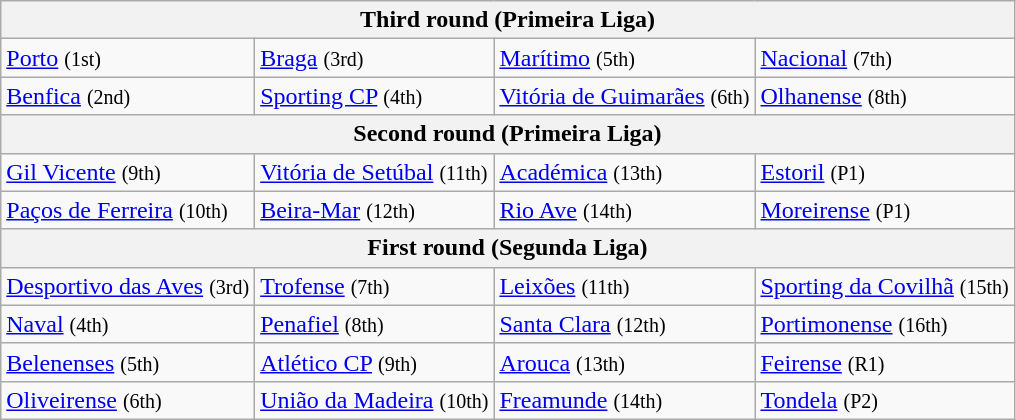<table class="wikitable">
<tr>
<th colspan="4">Third round (Primeira Liga)</th>
</tr>
<tr>
<td><a href='#'>Porto</a> <small>(1st)</small></td>
<td><a href='#'>Braga</a> <small>(3rd)</small></td>
<td><a href='#'>Marítimo</a> <small>(5th)</small></td>
<td><a href='#'>Nacional</a> <small>(7th)</small></td>
</tr>
<tr>
<td><a href='#'>Benfica</a> <small>(2nd)</small></td>
<td><a href='#'>Sporting CP</a> <small>(4th)</small></td>
<td><a href='#'>Vitória de Guimarães</a> <small>(6th)</small></td>
<td><a href='#'>Olhanense</a> <small>(8th)</small></td>
</tr>
<tr>
<th colspan="4">Second round (Primeira Liga)</th>
</tr>
<tr>
<td><a href='#'>Gil Vicente</a> <small>(9th)</small></td>
<td><a href='#'>Vitória de Setúbal</a> <small>(11th)</small></td>
<td><a href='#'>Académica</a> <small>(13th)</small></td>
<td><a href='#'>Estoril</a> <small>(P1)</small></td>
</tr>
<tr>
<td><a href='#'>Paços de Ferreira</a> <small>(10th)</small></td>
<td><a href='#'>Beira-Mar</a> <small>(12th)</small></td>
<td><a href='#'>Rio Ave</a> <small>(14th)</small></td>
<td><a href='#'>Moreirense</a> <small>(P1)</small></td>
</tr>
<tr>
<th colspan="4">First round (Segunda Liga)</th>
</tr>
<tr>
<td><a href='#'>Desportivo das Aves</a> <small>(3rd)</small></td>
<td><a href='#'>Trofense</a> <small>(7th)</small></td>
<td><a href='#'>Leixões</a> <small>(11th)</small></td>
<td><a href='#'>Sporting da Covilhã</a> <small>(15th)</small></td>
</tr>
<tr>
<td><a href='#'>Naval</a> <small>(4th)</small></td>
<td><a href='#'>Penafiel</a> <small>(8th)</small></td>
<td><a href='#'>Santa Clara</a> <small>(12th)</small></td>
<td><a href='#'>Portimonense</a> <small>(16th)</small></td>
</tr>
<tr>
<td><a href='#'>Belenenses</a> <small>(5th)</small></td>
<td><a href='#'>Atlético CP</a> <small>(9th)</small></td>
<td><a href='#'>Arouca</a> <small>(13th)</small></td>
<td><a href='#'>Feirense</a> <small>(R1)</small></td>
</tr>
<tr>
<td><a href='#'>Oliveirense</a> <small>(6th)</small></td>
<td><a href='#'>União da Madeira</a> <small>(10th)</small></td>
<td><a href='#'>Freamunde</a> <small>(14th)</small></td>
<td><a href='#'>Tondela</a> <small>(P2)</small></td>
</tr>
</table>
